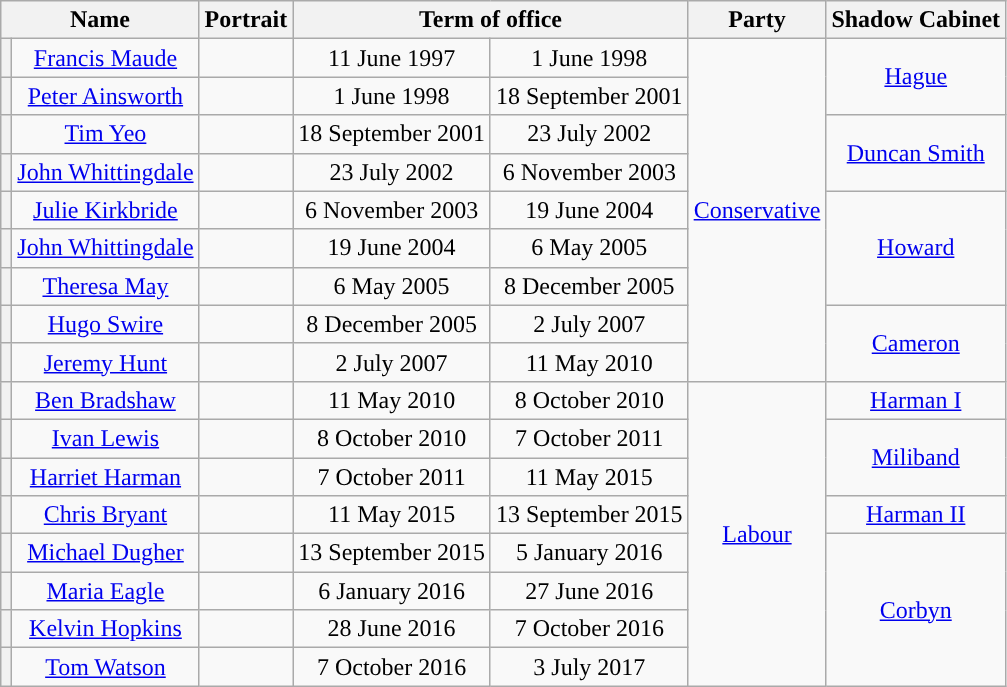<table class="wikitable" style="text-align:center">
<tr>
<th colspan=2>Name</th>
<th>Portrait</th>
<th colspan="2">Term of office</th>
<th>Party</th>
<th>Shadow Cabinet</th>
</tr>
<tr>
<th style="background-color: "></th>
<td><a href='#'>Francis Maude</a></td>
<td></td>
<td>11 June 1997</td>
<td>1 June 1998</td>
<td rowspan="9"><a href='#'>Conservative</a></td>
<td rowspan="2"><a href='#'>Hague</a></td>
</tr>
<tr>
<th style="background-color: "></th>
<td><a href='#'>Peter Ainsworth</a></td>
<td></td>
<td>1 June 1998</td>
<td>18 September 2001</td>
</tr>
<tr>
<th style="background-color: "></th>
<td><a href='#'>Tim Yeo</a></td>
<td></td>
<td>18 September 2001</td>
<td>23 July 2002</td>
<td rowspan="2"><a href='#'>Duncan Smith</a></td>
</tr>
<tr>
<th style="background-color: "></th>
<td><a href='#'>John Whittingdale</a></td>
<td></td>
<td>23 July 2002</td>
<td>6 November 2003</td>
</tr>
<tr>
<th style="background-color: "></th>
<td><a href='#'>Julie Kirkbride</a></td>
<td></td>
<td>6 November 2003</td>
<td>19 June 2004</td>
<td rowspan="3"><a href='#'>Howard</a></td>
</tr>
<tr>
<th style="background-color: "></th>
<td><a href='#'>John Whittingdale</a></td>
<td></td>
<td>19 June 2004</td>
<td>6 May 2005</td>
</tr>
<tr>
<th style="background-color: "></th>
<td><a href='#'>Theresa May</a></td>
<td></td>
<td>6 May 2005</td>
<td>8 December 2005</td>
</tr>
<tr>
<th style="background-color: "></th>
<td><a href='#'>Hugo Swire</a></td>
<td></td>
<td>8 December 2005</td>
<td>2 July 2007</td>
<td rowspan="2"><a href='#'>Cameron</a></td>
</tr>
<tr>
<th style="background-color: "></th>
<td><a href='#'>Jeremy Hunt</a></td>
<td></td>
<td>2 July 2007</td>
<td>11 May 2010</td>
</tr>
<tr>
<th style="background-color: "></th>
<td><a href='#'>Ben Bradshaw</a></td>
<td></td>
<td>11 May 2010</td>
<td>8 October 2010</td>
<td rowspan="8"><a href='#'>Labour</a></td>
<td><a href='#'>Harman I</a></td>
</tr>
<tr>
<th style="background-color: "></th>
<td><a href='#'>Ivan Lewis</a></td>
<td></td>
<td>8 October 2010</td>
<td>7 October 2011</td>
<td rowspan="2"><a href='#'>Miliband</a></td>
</tr>
<tr>
<th style="background-color: "></th>
<td><a href='#'>Harriet Harman</a></td>
<td></td>
<td>7 October 2011</td>
<td>11 May 2015</td>
</tr>
<tr>
<th style="background-color: "></th>
<td><a href='#'>Chris Bryant</a></td>
<td></td>
<td>11 May 2015</td>
<td>13 September 2015</td>
<td><a href='#'>Harman II</a></td>
</tr>
<tr>
<th style="background-color: "></th>
<td><a href='#'>Michael Dugher</a></td>
<td></td>
<td>13 September 2015</td>
<td>5 January 2016</td>
<td rowspan="4"><a href='#'>Corbyn</a></td>
</tr>
<tr>
<th style="background-color: "></th>
<td><a href='#'>Maria Eagle</a></td>
<td></td>
<td>6 January 2016</td>
<td>27 June 2016</td>
</tr>
<tr>
<th style="background-color: "></th>
<td><a href='#'>Kelvin Hopkins</a></td>
<td></td>
<td>28 June 2016</td>
<td>7 October 2016</td>
</tr>
<tr>
<th style="background-color: "></th>
<td><a href='#'>Tom Watson</a></td>
<td></td>
<td>7 October 2016</td>
<td>3 July 2017</td>
</tr>
</table>
